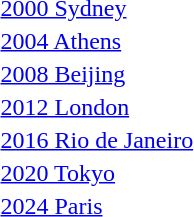<table>
<tr>
<td><a href='#'>2000 Sydney</a><br></td>
<td></td>
<td></td>
<td></td>
</tr>
<tr>
<td><a href='#'>2004 Athens</a><br></td>
<td></td>
<td></td>
<td></td>
</tr>
<tr>
<td><a href='#'>2008 Beijing</a><br></td>
<td></td>
<td></td>
<td></td>
</tr>
<tr>
<td><a href='#'>2012 London</a><br></td>
<td></td>
<td></td>
<td></td>
</tr>
<tr>
<td><a href='#'>2016 Rio de Janeiro</a><br></td>
<td></td>
<td></td>
<td></td>
</tr>
<tr>
<td><a href='#'>2020 Tokyo</a><br></td>
<td></td>
<td></td>
<td></td>
</tr>
<tr>
<td><a href='#'>2024 Paris</a><br></td>
<td></td>
<td></td>
<td></td>
</tr>
</table>
